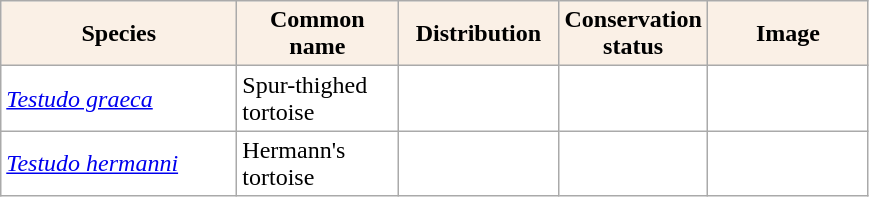<table class="wikitable" style="background:#fff;" class="sortable wikitable">
<tr>
<th style="background:Linen; color:Black; width:150px;" px>Species</th>
<th style="background:Linen; color:Black; width:100px;" px>Common name</th>
<th style="background:Linen; color:Black; width:100px;" px>Distribution</th>
<th style="background:Linen; color:Black; width:90px;" px>Conservation status</th>
<th style="background:Linen; color:Black; width:100px;" px>Image</th>
</tr>
<tr>
<td><em><a href='#'>Testudo graeca</a></em></td>
<td>Spur-thighed tortoise</td>
<td></td>
<td></td>
<td></td>
</tr>
<tr>
<td><em><a href='#'>Testudo hermanni</a></em></td>
<td>Hermann's tortoise</td>
<td></td>
<td></td>
<td></td>
</tr>
</table>
